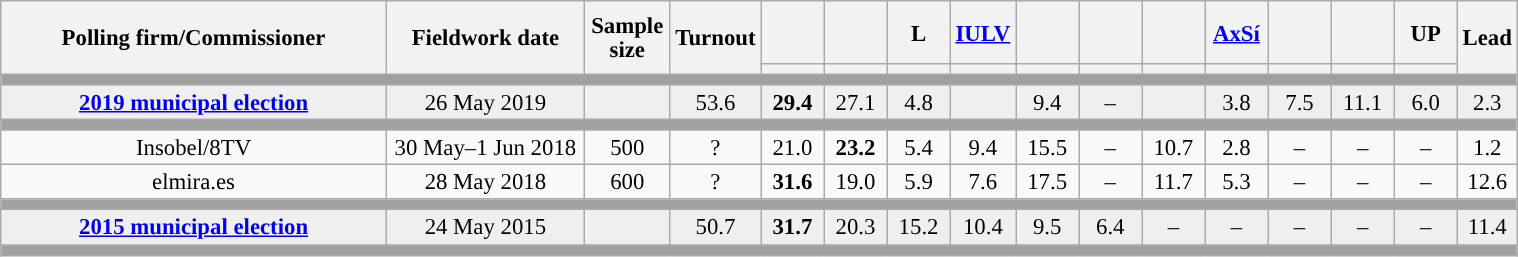<table class="wikitable collapsible collapsed" style="text-align:center; font-size:95%; line-height:16px;">
<tr style="height:42px;">
<th style="width:250px;" rowspan="2">Polling firm/Commissioner</th>
<th style="width:125px;" rowspan="2">Fieldwork date</th>
<th style="width:50px;" rowspan="2">Sample size</th>
<th style="width:45px;" rowspan="2">Turnout</th>
<th style="width:35px;"></th>
<th style="width:35px;"></th>
<th style="width:35px;">L</th>
<th style="width:35px;"><a href='#'>IULV</a></th>
<th style="width:35px;"></th>
<th style="width:35px;"></th>
<th style="width:35px;"></th>
<th style="width:35px;"><a href='#'>AxSí</a></th>
<th style="width:35px;"></th>
<th style="width:35px;"></th>
<th style="width:35px;">UP</th>
<th style="width:30px;" rowspan="2">Lead</th>
</tr>
<tr>
<th style="color:inherit;background:"></th>
<th style="color:inherit;background:"></th>
<th style="color:inherit;background:"></th>
<th style="color:inherit;background:"></th>
<th style="color:inherit;background:"></th>
<th style="color:inherit;background:"></th>
<th style="color:inherit;background:"></th>
<th style="color:inherit;background:"></th>
<th style="color:inherit;background:"></th>
<th style="color:inherit;background:"></th>
<th style="color:inherit;background:"></th>
</tr>
<tr>
<td colspan="16" style="background:#A0A0A0"></td>
</tr>
<tr style="background:#EFEFEF;">
<td><strong><a href='#'>2019 municipal election</a></strong></td>
<td>26 May 2019</td>
<td></td>
<td>53.6</td>
<td><strong>29.4</strong><br></td>
<td>27.1<br></td>
<td>4.8<br></td>
<td></td>
<td>9.4<br></td>
<td>–</td>
<td></td>
<td>3.8<br></td>
<td>7.5<br></td>
<td>11.1<br></td>
<td>6.0<br></td>
<td style="background:">2.3</td>
</tr>
<tr>
<td colspan="16" style="background:#A0A0A0"></td>
</tr>
<tr>
<td>Insobel/8TV</td>
<td>30 May–1 Jun 2018</td>
<td>500</td>
<td>?</td>
<td>21.0<br></td>
<td><strong>23.2</strong><br></td>
<td>5.4<br></td>
<td>9.4<br></td>
<td>15.5<br></td>
<td>–</td>
<td>10.7<br></td>
<td>2.8<br></td>
<td>–</td>
<td>–</td>
<td>–</td>
<td style="background:">1.2</td>
</tr>
<tr>
<td>elmira.es</td>
<td>28 May 2018</td>
<td>600</td>
<td>?</td>
<td><strong>31.6</strong><br></td>
<td>19.0<br></td>
<td>5.9<br></td>
<td>7.6<br></td>
<td>17.5<br></td>
<td>–</td>
<td>11.7<br></td>
<td>5.3<br></td>
<td>–</td>
<td>–</td>
<td>–</td>
<td style="background:">12.6</td>
</tr>
<tr>
<td colspan="16" style="background:#A0A0A0"></td>
</tr>
<tr style="background:#EFEFEF;">
<td><strong><a href='#'>2015 municipal election</a></strong></td>
<td>24 May 2015</td>
<td></td>
<td>50.7</td>
<td><strong>31.7</strong><br></td>
<td>20.3<br></td>
<td>15.2<br></td>
<td>10.4<br></td>
<td>9.5<br></td>
<td>6.4<br></td>
<td>–</td>
<td>–</td>
<td>–</td>
<td>–</td>
<td>–</td>
<td style="background:">11.4</td>
</tr>
<tr>
<td colspan="16" style="background:#A0A0A0"></td>
</tr>
</table>
